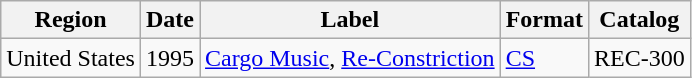<table class="wikitable">
<tr>
<th>Region</th>
<th>Date</th>
<th>Label</th>
<th>Format</th>
<th>Catalog</th>
</tr>
<tr>
<td>United States</td>
<td>1995</td>
<td><a href='#'>Cargo Music</a>, <a href='#'>Re-Constriction</a></td>
<td><a href='#'>CS</a></td>
<td>REC-300</td>
</tr>
</table>
